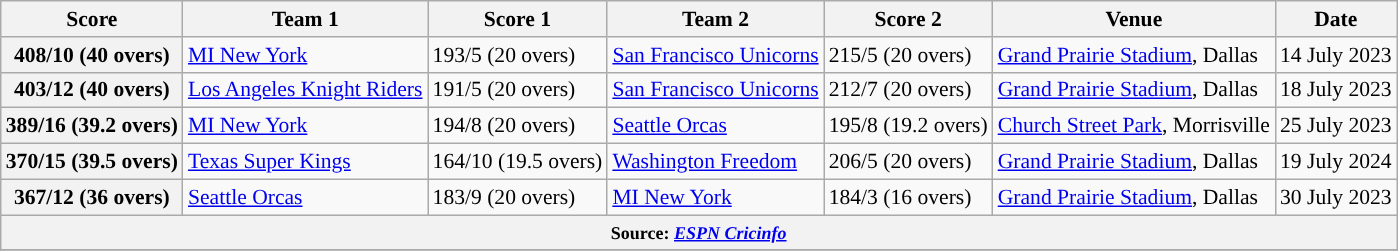<table class="wikitable sortable" style="text-align:left;font-size:90%;">
<tr>
<th>Score</th>
<th>Team 1</th>
<th>Score 1</th>
<th>Team 2</th>
<th>Score 2</th>
<th>Venue</th>
<th>Date</th>
</tr>
<tr>
<th>408/10 (40 overs)</th>
<td><a href='#'>MI New York</a></td>
<td>193/5 (20 overs)</td>
<td><a href='#'>San Francisco Unicorns</a></td>
<td>215/5 (20 overs)</td>
<td><a href='#'>Grand Prairie Stadium</a>, Dallas</td>
<td>14 July 2023</td>
</tr>
<tr>
<th>403/12 (40 overs)</th>
<td><a href='#'>Los Angeles Knight Riders</a></td>
<td>191/5 (20 overs)</td>
<td><a href='#'>San Francisco Unicorns</a></td>
<td>212/7 (20 overs)</td>
<td><a href='#'>Grand Prairie Stadium</a>, Dallas</td>
<td>18 July 2023</td>
</tr>
<tr>
<th>389/16 (39.2 overs)</th>
<td><a href='#'>MI New York</a></td>
<td>194/8 (20 overs)</td>
<td><a href='#'>Seattle Orcas</a></td>
<td>195/8 (19.2 overs)</td>
<td><a href='#'>Church Street Park</a>, Morrisville</td>
<td>25 July 2023</td>
</tr>
<tr>
<th>370/15 (39.5 overs)</th>
<td><a href='#'>Texas Super Kings</a></td>
<td>164/10 (19.5 overs)</td>
<td><a href='#'>Washington Freedom</a></td>
<td>206/5 (20 overs)</td>
<td><a href='#'>Grand Prairie Stadium</a>, Dallas</td>
<td>19 July 2024</td>
</tr>
<tr>
<th>367/12 (36 overs)</th>
<td><a href='#'>Seattle Orcas</a></td>
<td>183/9 (20 overs)</td>
<td><a href='#'>MI New York</a></td>
<td>184/3 (16 overs)</td>
<td><a href='#'>Grand Prairie Stadium</a>, Dallas</td>
<td>30 July 2023</td>
</tr>
<tr>
<th colspan=7><small><strong>Source:</strong> <em><a href='#'>ESPN Cricinfo</a></em></small></th>
</tr>
<tr>
</tr>
</table>
